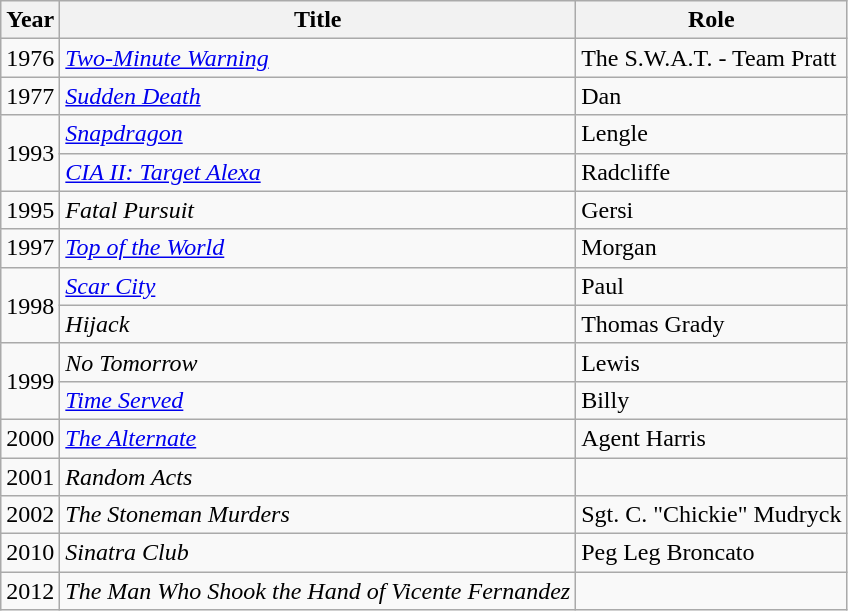<table class="wikitable sortable">
<tr>
<th>Year</th>
<th>Title</th>
<th>Role</th>
</tr>
<tr>
<td>1976</td>
<td><em><a href='#'>Two-Minute Warning</a></em></td>
<td>The S.W.A.T. - Team Pratt</td>
</tr>
<tr>
<td>1977</td>
<td><em><a href='#'>Sudden Death</a></em></td>
<td>Dan</td>
</tr>
<tr>
<td rowspan=2>1993</td>
<td><em><a href='#'>Snapdragon</a></em></td>
<td>Lengle</td>
</tr>
<tr>
<td><em><a href='#'>CIA II: Target Alexa</a></em></td>
<td>Radcliffe</td>
</tr>
<tr>
<td>1995</td>
<td><em>Fatal Pursuit</em></td>
<td>Gersi</td>
</tr>
<tr>
<td>1997</td>
<td><em><a href='#'>Top of the World</a></em></td>
<td>Morgan</td>
</tr>
<tr>
<td rowspan=2>1998</td>
<td><em><a href='#'>Scar City</a></em></td>
<td>Paul</td>
</tr>
<tr>
<td><em>Hijack</em></td>
<td>Thomas Grady</td>
</tr>
<tr>
<td rowspan=2>1999</td>
<td><em>No Tomorrow</em></td>
<td>Lewis</td>
</tr>
<tr>
<td><em><a href='#'>Time Served</a></em></td>
<td>Billy</td>
</tr>
<tr>
<td>2000</td>
<td><em><a href='#'>The Alternate</a></em></td>
<td>Agent Harris</td>
</tr>
<tr>
<td>2001</td>
<td><em>Random Acts</em></td>
<td></td>
</tr>
<tr>
<td>2002</td>
<td><em>The Stoneman Murders</em></td>
<td>Sgt. C. "Chickie" Mudryck</td>
</tr>
<tr>
<td>2010</td>
<td><em>Sinatra Club</em></td>
<td>Peg Leg Broncato</td>
</tr>
<tr>
<td>2012</td>
<td><em>The Man Who Shook the Hand of Vicente Fernandez</em></td>
<td></td>
</tr>
</table>
